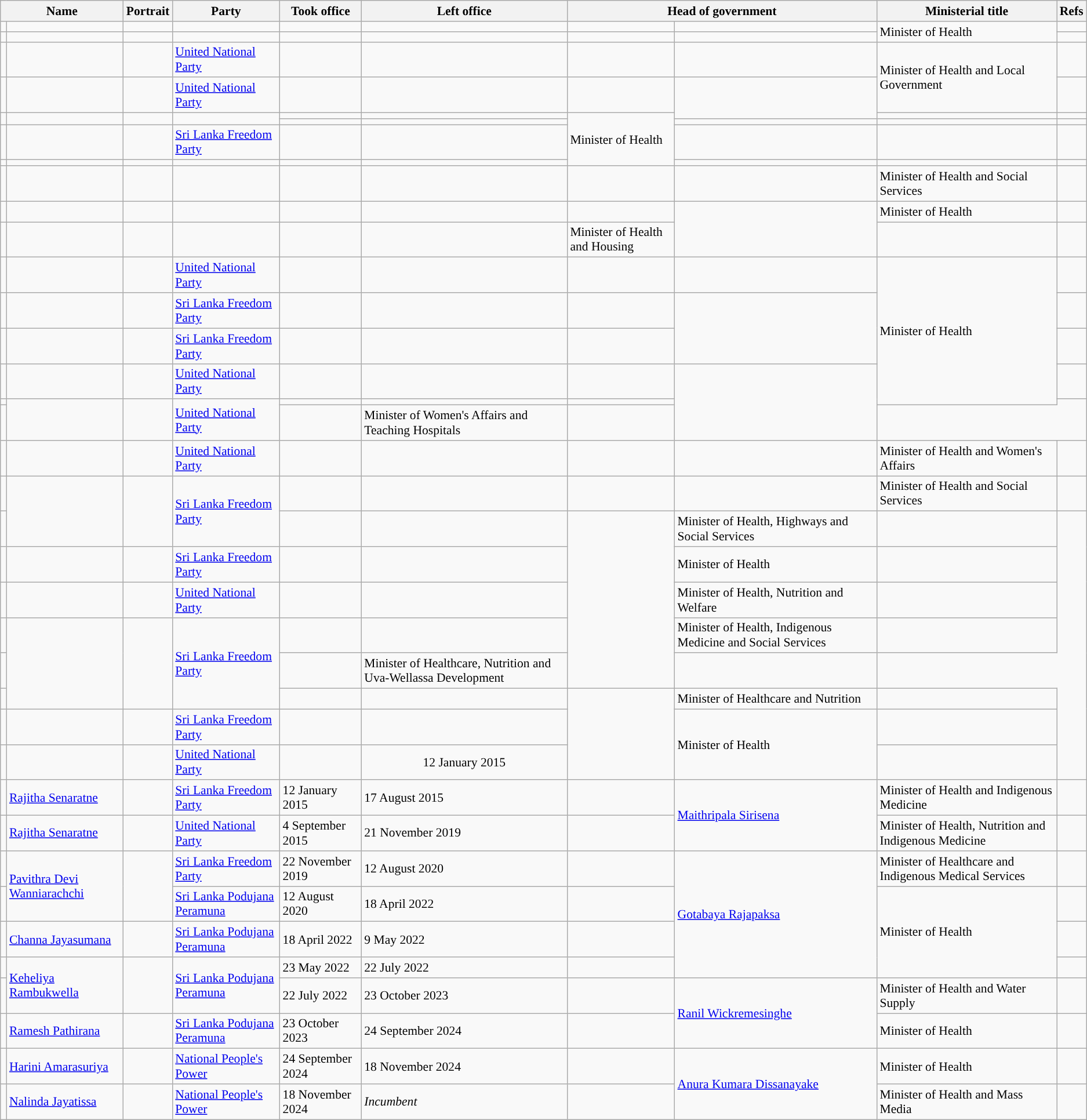<table class="wikitable plainrowheaders sortable" style="font-size:90%; text-align:left;">
<tr>
<th colspan="2" scope="col">Name</th>
<th scope="col" class="unsortable">Portrait</th>
<th scope="col">Party</th>
<th scope="col">Took office</th>
<th scope="col">Left office</th>
<th colspan="2" scope="col">Head of government</th>
<th scope="col">Ministerial title</th>
<th scope="col" class="unsortable">Refs</th>
</tr>
<tr>
<td></td>
<td></td>
<td></td>
<td></td>
<td align="center"></td>
<td align="center"></td>
<td></td>
<td></td>
<td rowspan="2">Minister of Health</td>
<td align="center"></td>
</tr>
<tr>
<td></td>
<td></td>
<td></td>
<td></td>
<td align="center"></td>
<td align="center"></td>
<td></td>
<td></td>
<td align="center"></td>
</tr>
<tr>
<td style="background:"></td>
<td></td>
<td align="center"></td>
<td><a href='#'>United National Party</a></td>
<td align="center"></td>
<td align="center"></td>
<td style="background:"></td>
<td></td>
<td rowspan="2">Minister of Health and Local Government</td>
<td align="center"></td>
</tr>
<tr>
<td style="background:"></td>
<td></td>
<td align="center"></td>
<td><a href='#'>United National Party</a></td>
<td align="center"></td>
<td align="center"></td>
<td style="background:"></td>
<td rowspan="2"></td>
<td align="center"></td>
</tr>
<tr>
<td rowspan="2"></td>
<td rowspan="2"></td>
<td rowspan="2"></td>
<td rowspan="2"></td>
<td align="center"></td>
<td align="center"></td>
<td rowspan="4">Minister of Health</td>
<td align="center"></td>
</tr>
<tr>
<td align="center"></td>
<td align="center"></td>
<td style="background:"></td>
<td></td>
<td align="center"></td>
</tr>
<tr>
<td style="background:"></td>
<td></td>
<td></td>
<td><a href='#'>Sri Lanka Freedom Party</a></td>
<td align="center"></td>
<td align="center"></td>
<td style="background:"></td>
<td></td>
<td align="center"></td>
</tr>
<tr>
<td></td>
<td></td>
<td></td>
<td></td>
<td align="center"></td>
<td align="center"></td>
<td style="background:"></td>
<td></td>
<td align="center"></td>
</tr>
<tr>
<td></td>
<td></td>
<td></td>
<td></td>
<td align="center"></td>
<td align="center"></td>
<td style="background:"></td>
<td></td>
<td>Minister of Health and Social Services</td>
<td align="center"></td>
</tr>
<tr>
<td></td>
<td></td>
<td></td>
<td></td>
<td align="center"></td>
<td align="center"></td>
<td style="background:"></td>
<td rowspan="2"></td>
<td>Minister of Health</td>
<td align="center"></td>
</tr>
<tr>
<td></td>
<td></td>
<td></td>
<td></td>
<td align="center"></td>
<td align="center"></td>
<td>Minister of Health and Housing</td>
<td align="center"></td>
</tr>
<tr>
<td style="background:"></td>
<td></td>
<td></td>
<td><a href='#'>United National Party</a></td>
<td align="center"></td>
<td align="center"></td>
<td style="background:"></td>
<td></td>
<td rowspan="5">Minister of Health</td>
<td align="center"></td>
</tr>
<tr>
<td style="background:"></td>
<td></td>
<td></td>
<td><a href='#'>Sri Lanka Freedom Party</a></td>
<td align="center"></td>
<td align="center"></td>
<td style="background:"></td>
<td rowspan="2"></td>
<td align="center"></td>
</tr>
<tr>
<td style="background:"></td>
<td></td>
<td></td>
<td><a href='#'>Sri Lanka Freedom Party</a></td>
<td align="center"></td>
<td align="center"></td>
<td align="center"></td>
</tr>
<tr>
<td style="background:"></td>
<td></td>
<td></td>
<td><a href='#'>United National Party</a></td>
<td align="center"></td>
<td align="center"></td>
<td style="background:"></td>
<td rowspan="3"></td>
<td align="center"></td>
</tr>
<tr>
<td style="background:"></td>
<td rowspan="2"></td>
<td rowspan="2"></td>
<td rowspan="2"><a href='#'>United National Party</a></td>
<td align="center"></td>
<td align="center"></td>
<td align="center"></td>
</tr>
<tr>
<td align="center"></td>
<td align="center"></td>
<td>Minister of Women's Affairs and Teaching Hospitals</td>
<td align="center"></td>
</tr>
<tr>
<td style="background:"></td>
<td></td>
<td></td>
<td><a href='#'>United National Party</a></td>
<td align="center"></td>
<td align="center"></td>
<td style="background:"></td>
<td></td>
<td>Minister of Health and Women's Affairs</td>
<td align="center"></td>
</tr>
<tr>
<td style="background:"></td>
<td rowspan="2"></td>
<td rowspan="2" align="center"></td>
<td rowspan="2"><a href='#'>Sri Lanka Freedom Party</a></td>
<td align="center"></td>
<td align="center"></td>
<td style="background:"></td>
<td></td>
<td>Minister of Health and Social Services</td>
<td align="center"></td>
</tr>
<tr>
<td align="center"></td>
<td align="center"></td>
<td style="background:"></td>
<td rowspan="5"></td>
<td>Minister of Health, Highways and Social Services</td>
<td align="center"></td>
</tr>
<tr>
<td style="background:"></td>
<td></td>
<td></td>
<td><a href='#'>Sri Lanka Freedom Party</a></td>
<td align="center"></td>
<td align="center"></td>
<td>Minister of Health</td>
<td align="center"></td>
</tr>
<tr>
<td style="background:"></td>
<td></td>
<td></td>
<td><a href='#'>United National Party</a></td>
<td align="center"></td>
<td align="center"></td>
<td>Minister of Health, Nutrition and Welfare</td>
<td align="center"></td>
</tr>
<tr>
<td style="background:"></td>
<td rowspan="3"></td>
<td rowspan="3"></td>
<td rowspan="3"><a href='#'>Sri Lanka Freedom Party</a></td>
<td align="center"></td>
<td></td>
<td>Minister of Health, Indigenous Medicine and Social Services</td>
<td align="center"></td>
</tr>
<tr>
<td align="center"></td>
<td align="center"></td>
<td>Minister of Healthcare, Nutrition and Uva-Wellassa Development</td>
<td align="center"></td>
</tr>
<tr>
<td align="center"></td>
<td align="center"></td>
<td style="background:"></td>
<td rowspan="3"></td>
<td>Minister of Healthcare and Nutrition</td>
<td align="center"></td>
</tr>
<tr>
<td style="background:"></td>
<td></td>
<td align="center"></td>
<td><a href='#'>Sri Lanka Freedom Party</a></td>
<td align="center"></td>
<td align="center"></td>
<td rowspan="2">Minister of Health</td>
<td align="center"></td>
</tr>
<tr>
<td style="background:"></td>
<td></td>
<td></td>
<td><a href='#'>United National Party</a></td>
<td align="center"></td>
<td align="center">12 January 2015</td>
<td align="center"></td>
</tr>
<tr>
<td style="background:"></td>
<td><a href='#'>Rajitha Senaratne</a></td>
<td></td>
<td><a href='#'>Sri Lanka Freedom Party</a></td>
<td>12 January 2015</td>
<td>17 August 2015</td>
<td style="background:"></td>
<td rowspan="2"><a href='#'>Maithripala Sirisena</a></td>
<td>Minister of Health and Indigenous Medicine</td>
<td></td>
</tr>
<tr>
<td style="background:"></td>
<td><a href='#'>Rajitha Senaratne</a></td>
<td></td>
<td><a href='#'>United National Party</a></td>
<td>4 September 2015</td>
<td>21 November 2019</td>
<td style="background:"></td>
<td>Minister of Health, Nutrition and Indigenous Medicine</td>
<td></td>
</tr>
<tr>
<td style="background:"></td>
<td rowspan="2"><a href='#'>Pavithra Devi Wanniarachchi</a></td>
<td rowspan="2"></td>
<td><a href='#'>Sri Lanka Freedom Party</a></td>
<td>22 November 2019</td>
<td>12 August 2020</td>
<td style="background:"></td>
<td rowspan="4"><a href='#'>Gotabaya Rajapaksa</a></td>
<td>Minister of Healthcare and Indigenous Medical Services</td>
<td></td>
</tr>
<tr>
<td style="background:"></td>
<td><a href='#'>Sri Lanka Podujana Peramuna</a></td>
<td>12 August 2020</td>
<td>18 April 2022</td>
<td style="background:"></td>
<td rowspan="3">Minister of Health</td>
<td></td>
</tr>
<tr>
<td style="background:"></td>
<td><a href='#'>Channa Jayasumana</a></td>
<td></td>
<td><a href='#'>Sri Lanka Podujana Peramuna</a></td>
<td>18 April 2022</td>
<td>9 May 2022</td>
<td style="background:"></td>
<td></td>
</tr>
<tr>
<td style="background:"></td>
<td rowspan="2"><a href='#'>Keheliya Rambukwella</a></td>
<td rowspan="2"></td>
<td rowspan="2"><a href='#'>Sri Lanka Podujana Peramuna</a></td>
<td>23 May 2022</td>
<td>22 July 2022</td>
<td style="background:"></td>
<td></td>
</tr>
<tr>
<td style="background:"></td>
<td>22 July 2022</td>
<td>23 October 2023</td>
<td style="background:"></td>
<td rowspan="2"><a href='#'>Ranil Wickremesinghe</a></td>
<td>Minister of Health and Water Supply</td>
<td></td>
</tr>
<tr>
<td style="background:"></td>
<td><a href='#'>Ramesh Pathirana</a></td>
<td></td>
<td><a href='#'>Sri Lanka Podujana Peramuna</a></td>
<td>23 October 2023</td>
<td>24 September 2024</td>
<td style="background:"></td>
<td>Minister of Health</td>
<td></td>
</tr>
<tr>
<td style="background:"></td>
<td><a href='#'>Harini Amarasuriya</a></td>
<td></td>
<td><a href='#'>National People's Power</a></td>
<td>24 September 2024</td>
<td>18 November 2024</td>
<td style="background:"></td>
<td rowspan="2"><a href='#'>Anura Kumara Dissanayake</a></td>
<td>Minister of Health</td>
<td></td>
</tr>
<tr>
<td style="background:"></td>
<td><a href='#'>Nalinda Jayatissa</a></td>
<td></td>
<td><a href='#'>National People's Power</a></td>
<td>18 November 2024</td>
<td><em>Incumbent</em></td>
<td style="background:"></td>
<td>Minister of Health and Mass Media</td>
<td></td>
</tr>
</table>
